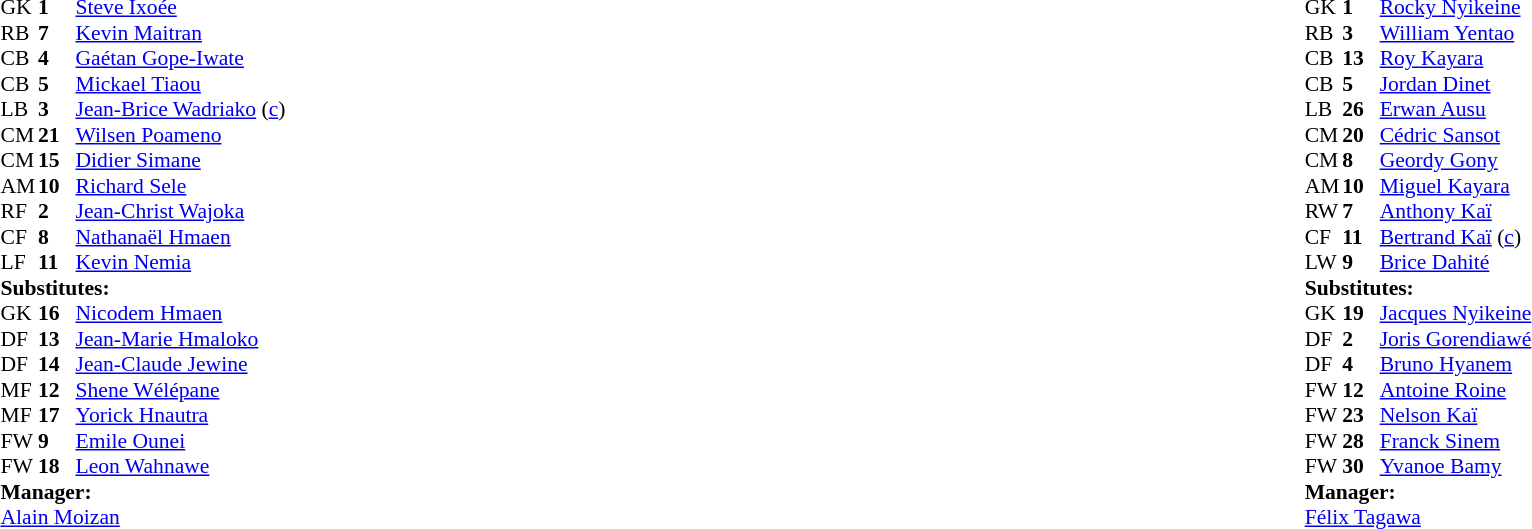<table width="100%">
<tr>
<td valign="top" width="40%"><br><table style="font-size:90%" cellspacing="0" cellpadding="0">
<tr>
<th width=25></th>
<th width=25></th>
</tr>
<tr>
<td>GK</td>
<td><strong>1</strong></td>
<td> <a href='#'>Steve Ixoée</a></td>
</tr>
<tr>
<td>RB</td>
<td><strong>7</strong></td>
<td> <a href='#'>Kevin Maitran</a></td>
</tr>
<tr>
<td>CB</td>
<td><strong>4</strong></td>
<td> <a href='#'>Gaétan Gope-Iwate</a></td>
<td></td>
</tr>
<tr>
<td>CB</td>
<td><strong>5</strong></td>
<td> <a href='#'>Mickael Tiaou</a></td>
<td></td>
</tr>
<tr>
<td>LB</td>
<td><strong>3</strong></td>
<td> <a href='#'>Jean-Brice Wadriako</a> (<a href='#'>c</a>)</td>
</tr>
<tr>
<td>CM</td>
<td><strong>21</strong></td>
<td> <a href='#'>Wilsen Poameno</a></td>
<td></td>
<td></td>
</tr>
<tr>
<td>CM</td>
<td><strong>15</strong></td>
<td> <a href='#'>Didier Simane</a></td>
</tr>
<tr>
<td>AM</td>
<td><strong>10</strong></td>
<td> <a href='#'>Richard Sele</a></td>
</tr>
<tr>
<td>RF</td>
<td><strong>2</strong></td>
<td> <a href='#'>Jean-Christ Wajoka</a></td>
</tr>
<tr>
<td>CF</td>
<td><strong>8</strong></td>
<td> <a href='#'>Nathanaël Hmaen</a></td>
</tr>
<tr>
<td>LF</td>
<td><strong>11</strong></td>
<td> <a href='#'>Kevin Nemia</a></td>
<td></td>
</tr>
<tr>
<td colspan=3><strong>Substitutes:</strong></td>
</tr>
<tr>
<td>GK</td>
<td><strong>16</strong></td>
<td> <a href='#'>Nicodem Hmaen</a></td>
</tr>
<tr>
<td>DF</td>
<td><strong>13</strong></td>
<td> <a href='#'>Jean-Marie Hmaloko</a></td>
</tr>
<tr>
<td>DF</td>
<td><strong>14</strong></td>
<td> <a href='#'>Jean-Claude Jewine</a></td>
</tr>
<tr>
<td>MF</td>
<td><strong>12</strong></td>
<td> <a href='#'>Shene Wélépane</a></td>
</tr>
<tr>
<td>MF</td>
<td><strong>17</strong></td>
<td> <a href='#'>Yorick Hnautra</a></td>
</tr>
<tr>
<td>FW</td>
<td><strong>9</strong></td>
<td> <a href='#'>Emile Ounei</a></td>
</tr>
<tr>
<td>FW</td>
<td><strong>18</strong></td>
<td> <a href='#'>Leon Wahnawe</a></td>
<td></td>
<td></td>
</tr>
<tr>
<td colspan=3><strong>Manager:</strong></td>
</tr>
<tr>
<td colspan=3> <a href='#'>Alain Moizan</a></td>
</tr>
</table>
</td>
<td valign="top"></td>
<td valign="top" width="50%"><br><table style="font-size:90%; margin:auto" cellspacing="0" cellpadding="0">
<tr>
<th width=25></th>
<th width=25></th>
</tr>
<tr>
<td>GK</td>
<td><strong>1</strong></td>
<td> <a href='#'>Rocky Nyikeine</a></td>
</tr>
<tr>
<td>RB</td>
<td><strong>3</strong></td>
<td> <a href='#'>William Yentao</a></td>
<td></td>
<td></td>
</tr>
<tr>
<td>CB</td>
<td><strong>13</strong></td>
<td> <a href='#'>Roy Kayara</a></td>
</tr>
<tr>
<td>CB</td>
<td><strong>5</strong></td>
<td> <a href='#'>Jordan Dinet</a></td>
<td></td>
</tr>
<tr>
<td>LB</td>
<td><strong>26</strong></td>
<td> <a href='#'>Erwan Ausu</a></td>
</tr>
<tr>
<td>CM</td>
<td><strong>20</strong></td>
<td> <a href='#'>Cédric Sansot</a></td>
</tr>
<tr>
<td>CM</td>
<td><strong>8</strong></td>
<td> <a href='#'>Geordy Gony</a></td>
</tr>
<tr>
<td>AM</td>
<td><strong>10</strong></td>
<td> <a href='#'>Miguel Kayara</a></td>
<td></td>
<td></td>
</tr>
<tr>
<td>RW</td>
<td><strong>7</strong></td>
<td> <a href='#'>Anthony Kaï</a></td>
<td></td>
<td></td>
</tr>
<tr>
<td>CF</td>
<td><strong>11</strong></td>
<td> <a href='#'>Bertrand Kaï</a> (<a href='#'>c</a>)</td>
</tr>
<tr>
<td>LW</td>
<td><strong>9</strong></td>
<td> <a href='#'>Brice Dahité</a></td>
</tr>
<tr>
<td colspan=3><strong>Substitutes:</strong></td>
</tr>
<tr>
<td>GK</td>
<td><strong>19</strong></td>
<td> <a href='#'>Jacques Nyikeine</a></td>
</tr>
<tr>
<td>DF</td>
<td><strong>2</strong></td>
<td> <a href='#'>Joris Gorendiawé</a></td>
</tr>
<tr>
<td>DF</td>
<td><strong>4</strong></td>
<td> <a href='#'>Bruno Hyanem</a></td>
<td></td>
<td></td>
</tr>
<tr>
<td>FW</td>
<td><strong>12</strong></td>
<td> <a href='#'>Antoine Roine</a></td>
<td></td>
<td></td>
</tr>
<tr>
<td>FW</td>
<td><strong>23</strong></td>
<td> <a href='#'>Nelson Kaï</a></td>
</tr>
<tr>
<td>FW</td>
<td><strong>28</strong></td>
<td> <a href='#'>Franck Sinem</a></td>
</tr>
<tr>
<td>FW</td>
<td><strong>30</strong></td>
<td> <a href='#'>Yvanoe Bamy</a></td>
<td></td>
<td></td>
</tr>
<tr>
<td colspan=3><strong>Manager:</strong></td>
</tr>
<tr>
<td colspan=3> <a href='#'>Félix Tagawa</a></td>
</tr>
</table>
</td>
</tr>
</table>
